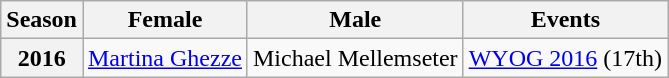<table class="wikitable">
<tr>
<th scope="col">Season</th>
<th scope="col">Female</th>
<th scope="col">Male</th>
<th scope="col">Events</th>
</tr>
<tr>
<th scope="row">2016</th>
<td><a href='#'>Martina Ghezze</a></td>
<td>Michael Mellemseter</td>
<td><a href='#'>WYOG 2016</a> (17th)</td>
</tr>
</table>
